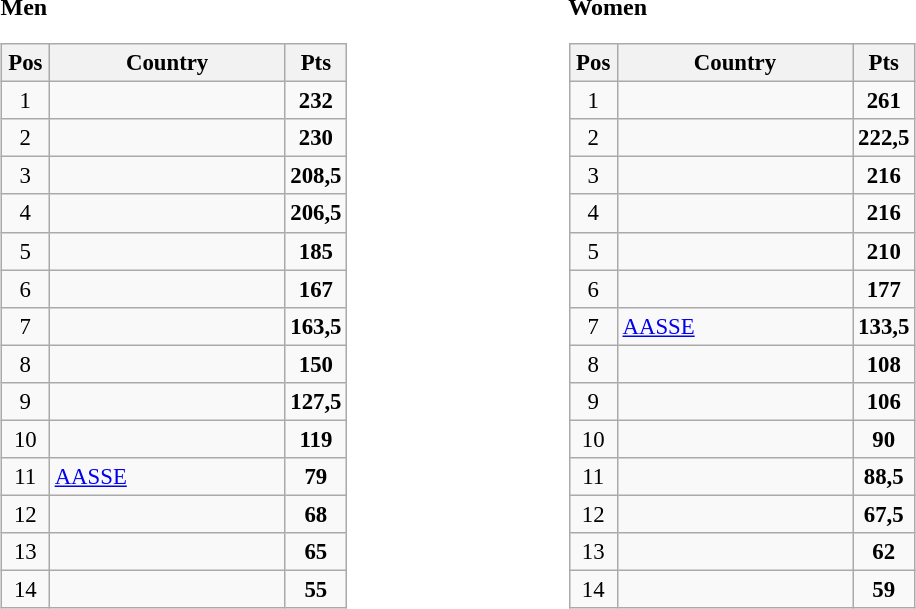<table>
<tr>
<td valign="top" width=33%><br><strong>Men</strong><table class="wikitable" style="text-align: center; font-size:95%">
<tr>
<th width="25">Pos</th>
<th width="150">Country</th>
<th width="25">Pts</th>
</tr>
<tr>
<td>1</td>
<td align="left"></td>
<td><strong>232</strong></td>
</tr>
<tr>
<td>2</td>
<td align="left"></td>
<td><strong>230</strong></td>
</tr>
<tr>
<td>3</td>
<td align="left"></td>
<td><strong>208,5</strong></td>
</tr>
<tr>
<td>4</td>
<td align="left"></td>
<td><strong>206,5</strong></td>
</tr>
<tr>
<td>5</td>
<td align="left"></td>
<td><strong>185</strong></td>
</tr>
<tr>
<td>6</td>
<td align="left"></td>
<td><strong>167</strong></td>
</tr>
<tr>
<td>7</td>
<td align="left"></td>
<td><strong>163,5</strong></td>
</tr>
<tr>
<td>8</td>
<td align="left"></td>
<td><strong>150</strong></td>
</tr>
<tr>
<td>9</td>
<td align="left"></td>
<td><strong>127,5</strong></td>
</tr>
<tr>
<td>10</td>
<td align="left"></td>
<td><strong>119</strong></td>
</tr>
<tr>
<td>11</td>
<td align="left"><a href='#'>AASSE</a></td>
<td><strong>79</strong></td>
</tr>
<tr>
<td>12</td>
<td align="left"></td>
<td><strong>68</strong></td>
</tr>
<tr>
<td>13</td>
<td align="left"></td>
<td><strong>65</strong></td>
</tr>
<tr>
<td>14</td>
<td align="left"></td>
<td><strong>55</strong></td>
</tr>
</table>
</td>
<td valign="top" width=33%><br><strong>Women</strong><table class="wikitable" style="text-align: center; font-size:95%">
<tr>
<th width="25">Pos</th>
<th width="150">Country</th>
<th width="25">Pts</th>
</tr>
<tr>
<td>1</td>
<td align="left"></td>
<td><strong>261</strong></td>
</tr>
<tr>
<td>2</td>
<td align="left"></td>
<td><strong>222,5</strong></td>
</tr>
<tr>
<td>3</td>
<td align="left"></td>
<td><strong>216</strong></td>
</tr>
<tr>
<td>4</td>
<td align="left"></td>
<td><strong>216</strong></td>
</tr>
<tr>
<td>5</td>
<td align="left"></td>
<td><strong>210</strong></td>
</tr>
<tr>
<td>6</td>
<td align="left"></td>
<td><strong>177</strong></td>
</tr>
<tr>
<td>7</td>
<td align="left"><a href='#'>AASSE</a></td>
<td><strong>133,5</strong></td>
</tr>
<tr>
<td>8</td>
<td align="left"></td>
<td><strong>108</strong></td>
</tr>
<tr>
<td>9</td>
<td align="left"></td>
<td><strong>106</strong></td>
</tr>
<tr>
<td>10</td>
<td align="left"></td>
<td><strong>90</strong></td>
</tr>
<tr>
<td>11</td>
<td align="left"></td>
<td><strong>88,5</strong></td>
</tr>
<tr>
<td>12</td>
<td align="left"></td>
<td><strong>67,5</strong></td>
</tr>
<tr>
<td>13</td>
<td align="left"></td>
<td><strong>62</strong></td>
</tr>
<tr>
<td>14</td>
<td align="left"></td>
<td><strong>59</strong></td>
</tr>
</table>
</td>
</tr>
</table>
